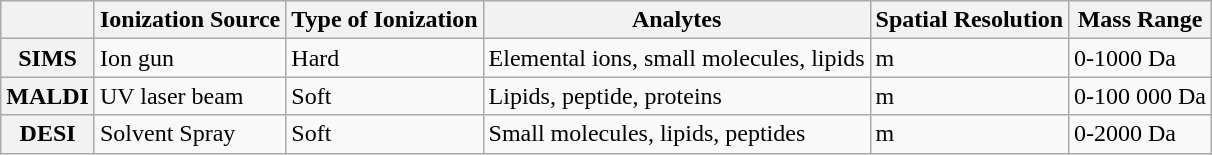<table class="wikitable">
<tr>
<th></th>
<th>Ionization Source</th>
<th>Type of Ionization</th>
<th>Analytes</th>
<th>Spatial Resolution</th>
<th>Mass Range</th>
</tr>
<tr>
<th><strong>SIMS</strong></th>
<td>Ion gun</td>
<td>Hard</td>
<td>Elemental ions, small molecules, lipids</td>
<td>m</td>
<td>0-1000 Da</td>
</tr>
<tr>
<th><strong>MALDI</strong></th>
<td>UV laser beam</td>
<td>Soft</td>
<td>Lipids, peptide, proteins</td>
<td>m</td>
<td>0-100 000 Da</td>
</tr>
<tr>
<th><strong>DESI</strong></th>
<td>Solvent Spray</td>
<td>Soft</td>
<td>Small molecules, lipids, peptides</td>
<td>m</td>
<td>0-2000 Da</td>
</tr>
</table>
